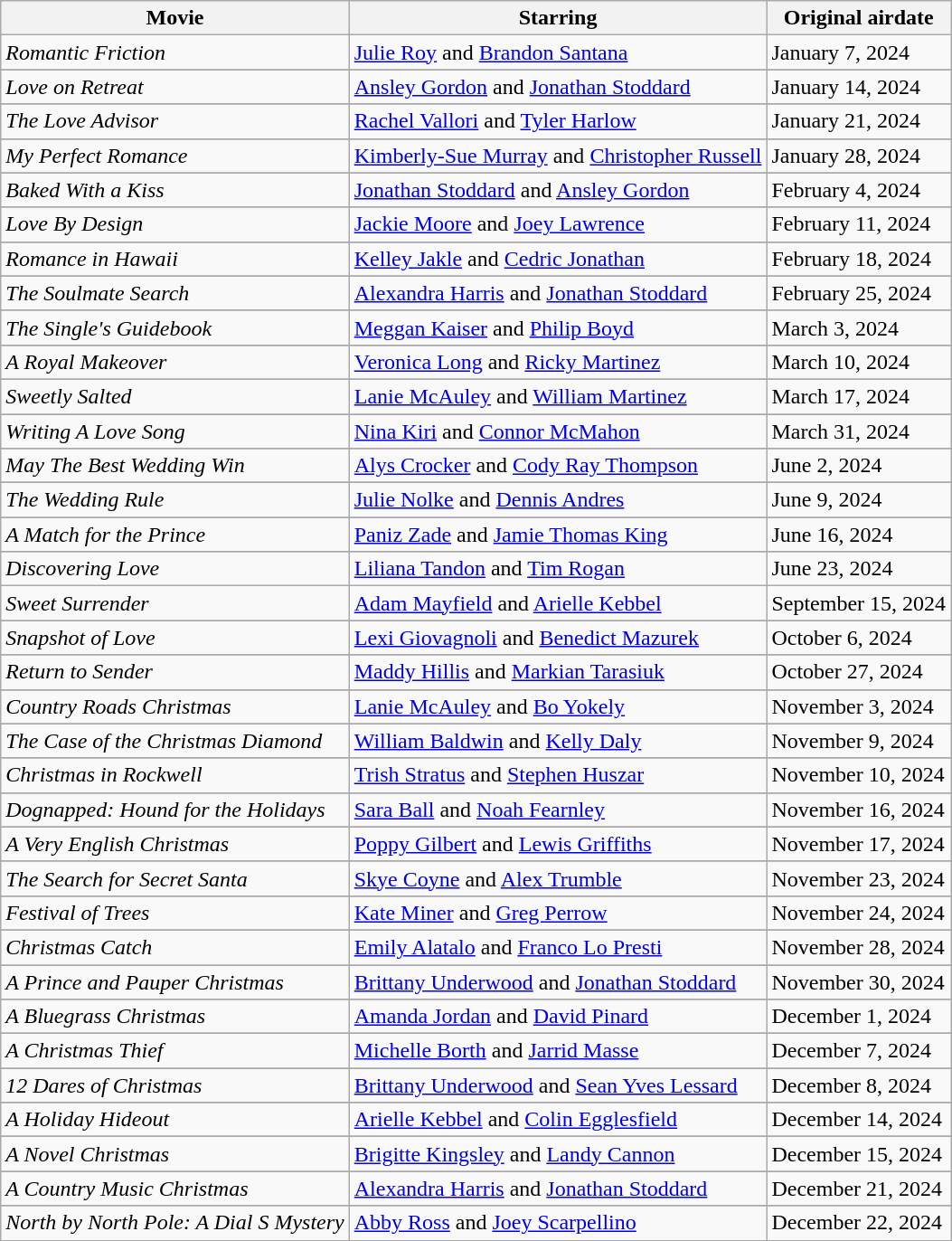<table class="wikitable sortable">
<tr>
<th scope="col" class="unsortable">Movie</th>
<th scope="col" class="unsortable">Starring</th>
<th scope="col" class="unsortable">Original airdate</th>
</tr>
<tr>
<td><em>Romantic Friction</em></td>
<td><a href='#'>Julie Roy</a> and <a href='#'>Brandon Santana</a></td>
<td>January 7, 2024</td>
</tr>
<tr>
</tr>
<tr>
<td><em>Love on Retreat</em></td>
<td><a href='#'>Ansley Gordon</a> and <a href='#'>Jonathan Stoddard</a></td>
<td>January 14, 2024</td>
</tr>
<tr>
</tr>
<tr>
<td><em>The Love Advisor</em></td>
<td><a href='#'>Rachel Vallori</a> and <a href='#'>Tyler Harlow</a></td>
<td>January 21, 2024</td>
</tr>
<tr>
</tr>
<tr>
<td><em>My Perfect Romance</em></td>
<td><a href='#'>Kimberly-Sue Murray</a> and <a href='#'>Christopher Russell</a></td>
<td>January 28, 2024</td>
</tr>
<tr>
</tr>
<tr>
<td><em>Baked With a Kiss</em></td>
<td><a href='#'>Jonathan Stoddard</a> and <a href='#'>Ansley Gordon</a></td>
<td>February 4, 2024</td>
</tr>
<tr>
</tr>
<tr>
<td><em>Love By Design</em></td>
<td><a href='#'>Jackie Moore</a> and <a href='#'>Joey Lawrence</a></td>
<td>February 11, 2024</td>
</tr>
<tr>
</tr>
<tr>
<td><em>Romance in Hawaii</em></td>
<td><a href='#'>Kelley Jakle</a> and <a href='#'>Cedric Jonathan</a></td>
<td>February 18, 2024</td>
</tr>
<tr>
</tr>
<tr>
<td><em>The Soulmate Search</em></td>
<td><a href='#'>Alexandra Harris</a> and <a href='#'>Jonathan Stoddard</a></td>
<td>February 25, 2024</td>
</tr>
<tr>
</tr>
<tr>
<td><em>The Single's Guidebook</em></td>
<td><a href='#'>Meggan Kaiser</a> and <a href='#'>Philip Boyd</a></td>
<td>March 3, 2024</td>
</tr>
<tr>
</tr>
<tr>
<td><em>A Royal Makeover</em></td>
<td><a href='#'>Veronica Long</a> and <a href='#'>Ricky Martinez</a></td>
<td>March 10, 2024</td>
</tr>
<tr>
</tr>
<tr>
<td><em>Sweetly Salted</em></td>
<td><a href='#'>Lanie McAuley</a> and <a href='#'>William Martinez</a></td>
<td>March 17, 2024</td>
</tr>
<tr>
</tr>
<tr>
<td><em>Writing A Love Song</em></td>
<td><a href='#'>Nina Kiri</a> and <a href='#'>Connor McMahon</a></td>
<td>March 31, 2024</td>
</tr>
<tr>
</tr>
<tr>
<td><em>May The Best Wedding Win</em></td>
<td><a href='#'>Alys Crocker</a> and <a href='#'>Cody Ray Thompson</a></td>
<td>June 2, 2024</td>
</tr>
<tr>
</tr>
<tr>
<td><em>The Wedding Rule</em></td>
<td><a href='#'>Julie Nolke</a> and <a href='#'>Dennis Andres</a></td>
<td>June 9, 2024</td>
</tr>
<tr>
</tr>
<tr>
<td><em>A Match for the Prince</em></td>
<td><a href='#'>Paniz Zade</a> and <a href='#'>Jamie Thomas King</a></td>
<td>June 16, 2024</td>
</tr>
<tr>
</tr>
<tr>
<td><em>Discovering Love</em></td>
<td><a href='#'>Liliana Tandon</a> and <a href='#'>Tim Rogan</a></td>
<td>June 23, 2024</td>
</tr>
<tr>
<td><em>Sweet Surrender</em></td>
<td><a href='#'>Adam Mayfield</a> and <a href='#'>Arielle Kebbel</a></td>
<td>September 15, 2024</td>
</tr>
<tr>
</tr>
<tr>
<td><em>Snapshot of Love</em></td>
<td><a href='#'>Lexi Giovagnoli</a> and <a href='#'>Benedict Mazurek</a></td>
<td>October 6, 2024</td>
</tr>
<tr>
</tr>
<tr>
<td><em>Return to Sender</em></td>
<td><a href='#'>Maddy Hillis</a> and <a href='#'>Markian Tarasiuk</a></td>
<td>October 27, 2024</td>
</tr>
<tr>
</tr>
<tr>
<td><em>Country Roads Christmas</em></td>
<td><a href='#'>Lanie McAuley</a> and <a href='#'>Bo Yokely</a></td>
<td>November 3, 2024</td>
</tr>
<tr>
</tr>
<tr>
<td><em>The Case of the Christmas Diamond</em></td>
<td><a href='#'>William Baldwin</a> and <a href='#'>Kelly Daly</a></td>
<td>November 9, 2024</td>
</tr>
<tr>
</tr>
<tr>
<td><em>Christmas in Rockwell</em></td>
<td><a href='#'>Trish Stratus</a> and <a href='#'>Stephen Huszar</a></td>
<td>November 10, 2024</td>
</tr>
<tr>
</tr>
<tr>
<td><em>Dognapped: Hound for the Holidays</em></td>
<td><a href='#'>Sara Ball</a> and <a href='#'>Noah Fearnley</a></td>
<td>November 16, 2024</td>
</tr>
<tr>
</tr>
<tr>
<td><em>A Very English Christmas</em></td>
<td><a href='#'>Poppy Gilbert</a> and <a href='#'>Lewis Griffiths</a></td>
<td>November 17, 2024</td>
</tr>
<tr>
</tr>
<tr>
<td><em>The Search for Secret Santa</em></td>
<td><a href='#'>Skye Coyne</a> and <a href='#'>Alex Trumble</a></td>
<td>November 23, 2024</td>
</tr>
<tr>
</tr>
<tr>
<td><em>Festival of Trees</em></td>
<td><a href='#'>Kate Miner</a> and <a href='#'>Greg Perrow</a></td>
<td>November 24, 2024</td>
</tr>
<tr>
</tr>
<tr>
<td><em>Christmas Catch</em></td>
<td><a href='#'>Emily Alatalo</a> and <a href='#'>Franco Lo Presti</a></td>
<td>November 28, 2024</td>
</tr>
<tr>
</tr>
<tr>
<td><em>A Prince and Pauper Christmas</em></td>
<td><a href='#'>Brittany Underwood</a> and <a href='#'>Jonathan Stoddard</a></td>
<td>November 30, 2024</td>
</tr>
<tr>
</tr>
<tr>
<td><em>A Bluegrass Christmas</em></td>
<td><a href='#'>Amanda Jordan</a> and <a href='#'>David Pinard</a></td>
<td>December 1, 2024</td>
</tr>
<tr>
</tr>
<tr>
<td><em>A Christmas Thief</em></td>
<td><a href='#'>Michelle Borth</a> and <a href='#'>Jarrid Masse</a></td>
<td>December 7, 2024</td>
</tr>
<tr>
</tr>
<tr>
<td><em>12 Dares of Christmas</em></td>
<td><a href='#'>Brittany Underwood</a> and <a href='#'>Sean Yves Lessard</a></td>
<td>December 8, 2024</td>
</tr>
<tr>
</tr>
<tr>
<td><em>A Holiday Hideout</em></td>
<td><a href='#'>Arielle Kebbel</a> and <a href='#'>Colin Egglesfield</a></td>
<td>December 14, 2024</td>
</tr>
<tr>
</tr>
<tr>
<td><em>A Novel Christmas</em></td>
<td><a href='#'>Brigitte Kingsley</a> and <a href='#'>Landy Cannon</a></td>
<td>December 15, 2024</td>
</tr>
<tr>
</tr>
<tr>
<td><em>A Country Music Christmas</em></td>
<td><a href='#'>Alexandra Harris</a> and <a href='#'>Jonathan Stoddard</a></td>
<td>December 21, 2024</td>
</tr>
<tr>
</tr>
<tr>
<td><em>North by North Pole: A Dial S Mystery</em></td>
<td><a href='#'>Abby Ross</a> and <a href='#'>Joey Scarpellino</a></td>
<td>December 22, 2024</td>
</tr>
<tr>
</tr>
</table>
